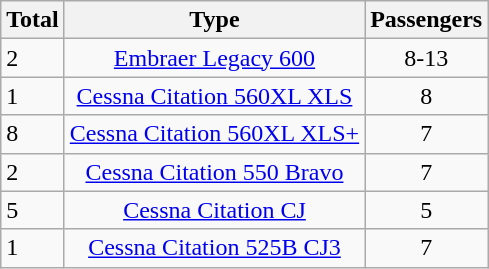<table class="wikitable">
<tr>
<th>Total</th>
<th>Type</th>
<th>Passengers</th>
</tr>
<tr>
<td>2</td>
<td align=center><a href='#'>Embraer Legacy 600</a></td>
<td align=center>8-13</td>
</tr>
<tr>
<td>1</td>
<td align=center><a href='#'>Cessna Citation 560XL XLS</a></td>
<td align=center>8</td>
</tr>
<tr>
<td>8</td>
<td align=center><a href='#'>Cessna Citation 560XL XLS+</a></td>
<td align=center>7</td>
</tr>
<tr>
<td>2</td>
<td align=center><a href='#'>Cessna Citation 550 Bravo</a></td>
<td align=center>7</td>
</tr>
<tr>
<td>5</td>
<td align=center><a href='#'>Cessna Citation CJ</a></td>
<td align=center>5</td>
</tr>
<tr>
<td>1</td>
<td align=center><a href='#'>Cessna Citation 525B CJ3</a></td>
<td align=center>7</td>
</tr>
</table>
